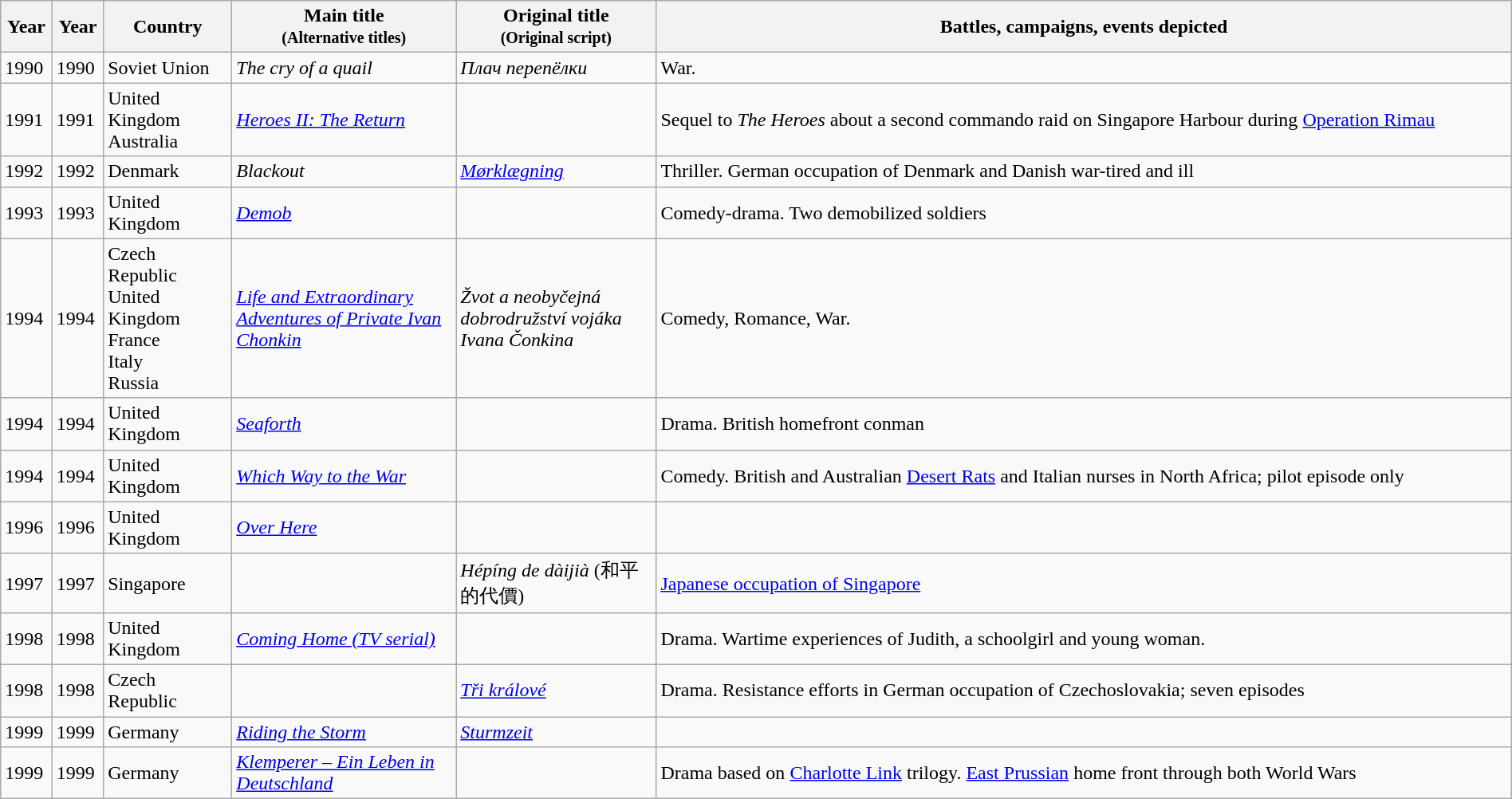<table class="wikitable sortable" style="width:100%;">
<tr>
<th class="unsortable">Year</th>
<th class="unsortable">Year<br></th>
<th width=100>Country</th>
<th width=180>Main title<br><small>(Alternative titles)</small></th>
<th width=160>Original title<br><small>(Original script)</small></th>
<th class="unsortable">Battles, campaigns, events depicted<br></th>
</tr>
<tr>
<td>1990</td>
<td>1990</td>
<td>Soviet Union</td>
<td><em>The cry of a quail</em></td>
<td><em>Плач перепёлки</em></td>
<td>War.</td>
</tr>
<tr>
<td>1991</td>
<td>1991</td>
<td>United Kingdom<br>Australia</td>
<td><em><a href='#'>Heroes II: The Return</a></em></td>
<td></td>
<td>Sequel to <em>The Heroes</em> about a second commando raid on Singapore Harbour during <a href='#'>Operation Rimau</a></td>
</tr>
<tr>
<td>1992</td>
<td>1992</td>
<td>Denmark</td>
<td><em>Blackout</em></td>
<td><em><a href='#'>Mørklægning</a></em></td>
<td>Thriller. German occupation of Denmark and Danish war-tired and ill</td>
</tr>
<tr>
<td>1993</td>
<td>1993</td>
<td>United Kingdom</td>
<td><em><a href='#'>Demob</a></em></td>
<td></td>
<td>Comedy-drama. Two demobilized soldiers</td>
</tr>
<tr>
<td>1994</td>
<td>1994</td>
<td>Czech Republic<br>United Kingdom<br>France<br>Italy<br>Russia</td>
<td><em><a href='#'>Life and Extraordinary Adventures of Private Ivan Chonkin</a></em></td>
<td><em>Žvot a neobyčejná dobrodružství vojáka Ivana Čonkina</em></td>
<td>Comedy, Romance, War.</td>
</tr>
<tr>
<td>1994</td>
<td>1994</td>
<td>United Kingdom</td>
<td><em><a href='#'>Seaforth</a></em></td>
<td></td>
<td>Drama. British homefront conman</td>
</tr>
<tr>
<td>1994</td>
<td>1994</td>
<td>United Kingdom</td>
<td><em><a href='#'>Which Way to the War</a></em></td>
<td></td>
<td>Comedy. British and Australian <a href='#'>Desert Rats</a> and Italian nurses in North Africa; pilot episode only</td>
</tr>
<tr>
<td>1996</td>
<td>1996</td>
<td>United Kingdom</td>
<td><em><a href='#'>Over Here</a></em></td>
<td></td>
<td></td>
</tr>
<tr>
<td>1997</td>
<td>1997</td>
<td>Singapore</td>
<td><em></em></td>
<td><em>Hépíng de dàijià</em> (和平的代價)</td>
<td><a href='#'>Japanese occupation of Singapore</a></td>
</tr>
<tr>
<td>1998</td>
<td>1998</td>
<td>United Kingdom</td>
<td><em><a href='#'>Coming Home (TV serial)</a></em></td>
<td></td>
<td>Drama. Wartime experiences of Judith, a schoolgirl and young woman.</td>
</tr>
<tr>
<td>1998</td>
<td>1998</td>
<td>Czech Republic</td>
<td><em></em></td>
<td><em><a href='#'>Tři králové</a></em></td>
<td>Drama. Resistance efforts in German occupation of Czechoslovakia; seven episodes</td>
</tr>
<tr>
<td>1999</td>
<td>1999</td>
<td>Germany</td>
<td><em><a href='#'>Riding the Storm</a></em></td>
<td><em><a href='#'>Sturmzeit</a></em></td>
</tr>
<tr>
<td>1999</td>
<td>1999</td>
<td>Germany</td>
<td><em><a href='#'>Klemperer – Ein Leben in Deutschland</a></em></td>
<td><br></td>
<td>Drama based on <a href='#'>Charlotte Link</a> trilogy. <a href='#'>East Prussian</a> home front through both World Wars</td>
</tr>
</table>
